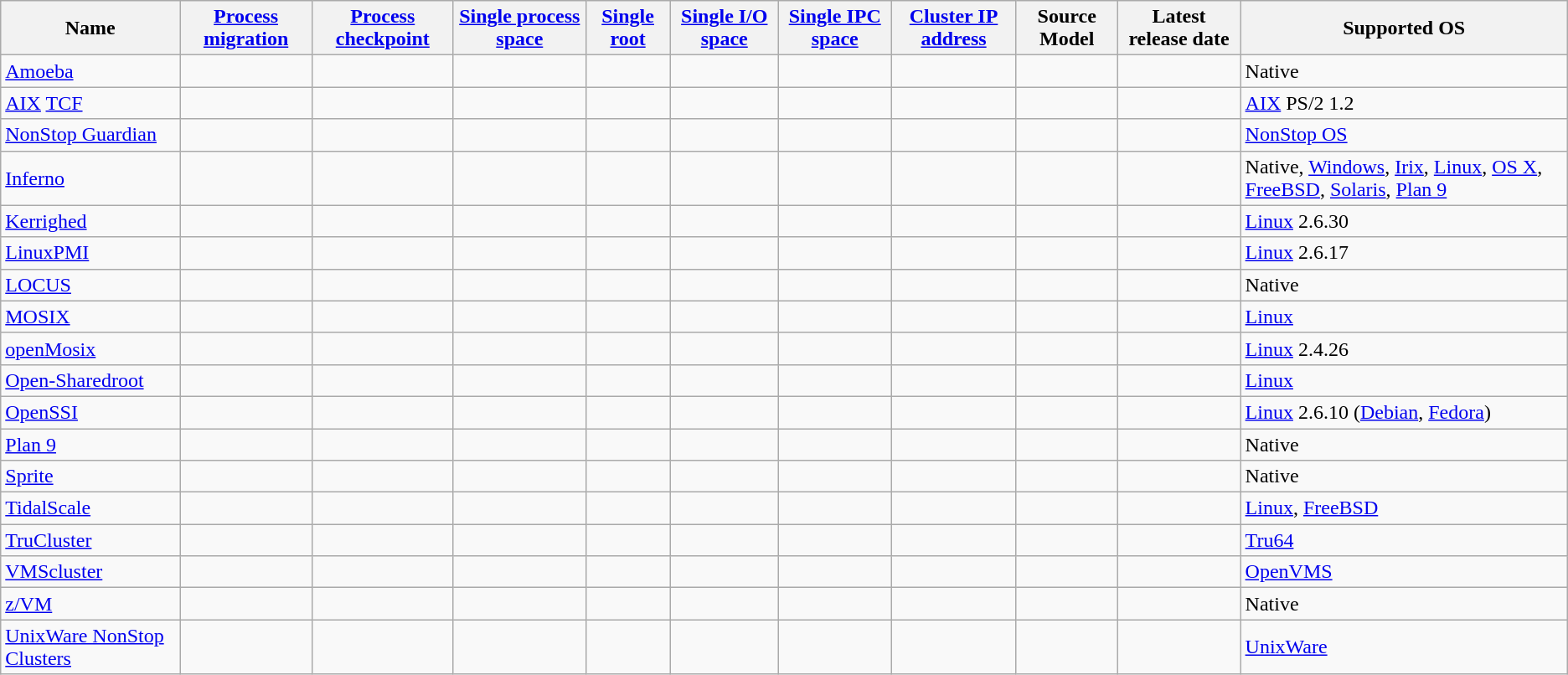<table class="wikitable sortable">
<tr>
<th>Name</th>
<th><a href='#'>Process migration</a></th>
<th><a href='#'>Process checkpoint</a></th>
<th><a href='#'>Single process space</a></th>
<th><a href='#'>Single root</a></th>
<th><a href='#'>Single I/O space</a></th>
<th><a href='#'>Single IPC space</a></th>
<th><a href='#'>Cluster IP address</a></th>
<th>Source Model</th>
<th>Latest release date</th>
<th>Supported OS</th>
</tr>
<tr>
<td><a href='#'>Amoeba</a></td>
<td> </td>
<td> </td>
<td> </td>
<td> </td>
<td> </td>
<td> </td>
<td> </td>
<td> </td>
<td> </td>
<td>Native </td>
</tr>
<tr>
<td><a href='#'>AIX</a> <a href='#'>TCF</a></td>
<td> </td>
<td> </td>
<td> </td>
<td> </td>
<td> </td>
<td> </td>
<td> </td>
<td> </td>
<td> </td>
<td><a href='#'>AIX</a> PS/2 1.2 </td>
</tr>
<tr>
<td><a href='#'>NonStop Guardian</a></td>
<td></td>
<td> </td>
<td> </td>
<td> </td>
<td> </td>
<td> </td>
<td> </td>
<td> </td>
<td> </td>
<td><a href='#'>NonStop OS</a> </td>
</tr>
<tr>
<td><a href='#'>Inferno</a></td>
<td></td>
<td> </td>
<td> </td>
<td> </td>
<td> </td>
<td> </td>
<td> </td>
<td> </td>
<td> </td>
<td>Native, <a href='#'>Windows</a>, <a href='#'>Irix</a>, <a href='#'>Linux</a>, <a href='#'>OS X</a>, <a href='#'>FreeBSD</a>, <a href='#'>Solaris</a>, <a href='#'>Plan 9</a> </td>
</tr>
<tr>
<td><a href='#'>Kerrighed</a></td>
<td> </td>
<td> </td>
<td> </td>
<td> </td>
<td> </td>
<td> </td>
<td> </td>
<td> </td>
<td> </td>
<td><a href='#'>Linux</a> 2.6.30 </td>
</tr>
<tr>
<td><a href='#'>LinuxPMI</a></td>
<td> </td>
<td> </td>
<td> </td>
<td> </td>
<td> </td>
<td> </td>
<td> </td>
<td> </td>
<td> </td>
<td><a href='#'>Linux</a> 2.6.17 </td>
</tr>
<tr>
<td><a href='#'>LOCUS</a></td>
<td> </td>
<td> </td>
<td> </td>
<td> </td>
<td> </td>
<td> </td>
<td> </td>
<td> </td>
<td> </td>
<td>Native </td>
</tr>
<tr>
<td><a href='#'>MOSIX</a></td>
<td> </td>
<td> </td>
<td> </td>
<td> </td>
<td> </td>
<td> </td>
<td> </td>
<td> </td>
<td> </td>
<td><a href='#'>Linux</a> </td>
</tr>
<tr>
<td><a href='#'>openMosix</a></td>
<td> </td>
<td> </td>
<td> </td>
<td> </td>
<td> </td>
<td> </td>
<td> </td>
<td> </td>
<td> </td>
<td><a href='#'>Linux</a> 2.4.26 </td>
</tr>
<tr>
<td><a href='#'>Open-Sharedroot</a></td>
<td> </td>
<td> </td>
<td> </td>
<td> </td>
<td> </td>
<td> </td>
<td> </td>
<td> </td>
<td> </td>
<td><a href='#'>Linux</a> </td>
</tr>
<tr>
<td><a href='#'>OpenSSI</a></td>
<td> </td>
<td> </td>
<td> </td>
<td> </td>
<td> </td>
<td> </td>
<td> </td>
<td> </td>
<td> </td>
<td><a href='#'>Linux</a> 2.6.10 (<a href='#'>Debian</a>, <a href='#'>Fedora</a>) </td>
</tr>
<tr>
<td><a href='#'>Plan 9</a></td>
<td> </td>
<td> </td>
<td> </td>
<td> </td>
<td> </td>
<td> </td>
<td> </td>
<td> </td>
<td> </td>
<td>Native </td>
</tr>
<tr>
<td><a href='#'>Sprite</a></td>
<td> </td>
<td> </td>
<td> </td>
<td> </td>
<td> </td>
<td> </td>
<td> </td>
<td> </td>
<td> </td>
<td>Native </td>
</tr>
<tr>
<td><a href='#'>TidalScale</a></td>
<td></td>
<td> </td>
<td> </td>
<td> </td>
<td> </td>
<td> </td>
<td> </td>
<td> </td>
<td> </td>
<td><a href='#'>Linux</a>, <a href='#'>FreeBSD</a> </td>
</tr>
<tr>
<td><a href='#'>TruCluster</a></td>
<td> </td>
<td> </td>
<td> </td>
<td> </td>
<td> </td>
<td> </td>
<td> </td>
<td> </td>
<td> </td>
<td><a href='#'>Tru64</a> </td>
</tr>
<tr>
<td><a href='#'>VMScluster</a></td>
<td> </td>
<td> </td>
<td> </td>
<td> </td>
<td> </td>
<td> </td>
<td> </td>
<td> </td>
<td> </td>
<td><a href='#'>OpenVMS</a> </td>
</tr>
<tr>
<td><a href='#'>z/VM</a></td>
<td> </td>
<td> </td>
<td> </td>
<td> </td>
<td> </td>
<td> </td>
<td> </td>
<td> </td>
<td> </td>
<td>Native </td>
</tr>
<tr>
<td><a href='#'>UnixWare NonStop Clusters</a></td>
<td> </td>
<td> </td>
<td> </td>
<td> </td>
<td> </td>
<td> </td>
<td> </td>
<td> </td>
<td> </td>
<td><a href='#'>UnixWare</a> </td>
</tr>
</table>
